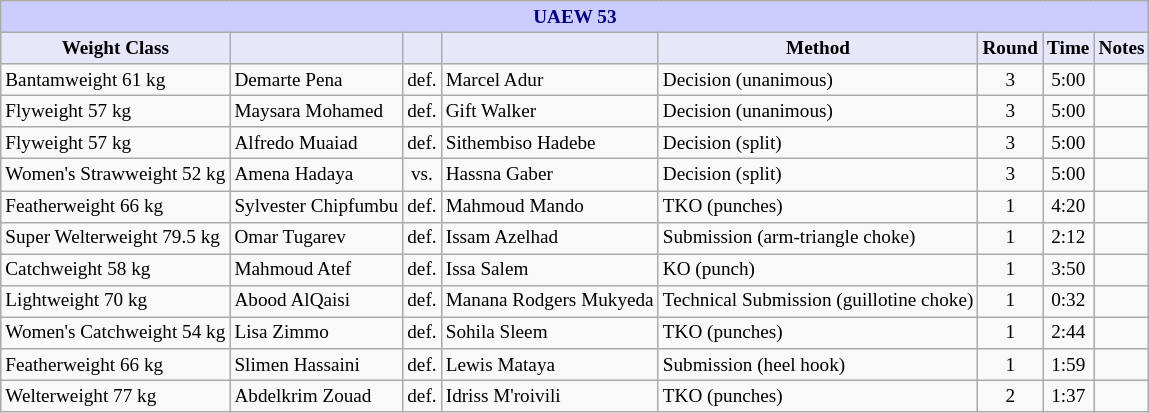<table class="wikitable" style="font-size: 80%;">
<tr>
<th colspan="8" style="background-color: #ccf; color: #000080; text-align: center;"><strong>UAEW 53</strong></th>
</tr>
<tr>
<th colspan="1" style="background-color: #E6E8FA; color: #000000; text-align: center;">Weight Class</th>
<th colspan="1" style="background-color: #E6E8FA; color: #000000; text-align: center;"></th>
<th colspan="1" style="background-color: #E6E8FA; color: #000000; text-align: center;"></th>
<th colspan="1" style="background-color: #E6E8FA; color: #000000; text-align: center;"></th>
<th colspan="1" style="background-color: #E6E8FA; color: #000000; text-align: center;">Method</th>
<th colspan="1" style="background-color: #E6E8FA; color: #000000; text-align: center;">Round</th>
<th colspan="1" style="background-color: #E6E8FA; color: #000000; text-align: center;">Time</th>
<th colspan="1" style="background-color: #E6E8FA; color: #000000; text-align: center;">Notes</th>
</tr>
<tr>
<td>Bantamweight 61 kg</td>
<td> Demarte Pena</td>
<td align=center>def.</td>
<td> Marcel Adur</td>
<td>Decision (unanimous)</td>
<td align=center>3</td>
<td align=center>5:00</td>
<td></td>
</tr>
<tr>
<td>Flyweight 57 kg</td>
<td> Maysara Mohamed</td>
<td align=center>def.</td>
<td> Gift Walker</td>
<td>Decision (unanimous)</td>
<td align=center>3</td>
<td align=center>5:00</td>
<td></td>
</tr>
<tr>
<td>Flyweight 57 kg</td>
<td> Alfredo Muaiad</td>
<td align=center>def.</td>
<td> Sithembiso Hadebe</td>
<td>Decision (split)</td>
<td align=center>3</td>
<td align=center>5:00</td>
<td></td>
</tr>
<tr>
<td>Women's Strawweight 52 kg</td>
<td> Amena Hadaya</td>
<td align=center>vs.</td>
<td> Hassna Gaber</td>
<td>Decision (split)</td>
<td align=center>3</td>
<td align=center>5:00</td>
<td></td>
</tr>
<tr>
<td>Featherweight 66 kg</td>
<td> Sylvester Chipfumbu</td>
<td align=center>def.</td>
<td> Mahmoud Mando</td>
<td>TKO (punches)</td>
<td align=center>1</td>
<td align=center>4:20</td>
<td></td>
</tr>
<tr>
<td>Super Welterweight 79.5 kg</td>
<td> Omar Tugarev</td>
<td align=center>def.</td>
<td> Issam Azelhad</td>
<td>Submission (arm-triangle choke)</td>
<td align=center>1</td>
<td align=center>2:12</td>
<td></td>
</tr>
<tr>
<td>Catchweight 58 kg</td>
<td> Mahmoud Atef</td>
<td align=center>def.</td>
<td> Issa Salem</td>
<td>KO (punch)</td>
<td align=center>1</td>
<td align=center>3:50</td>
<td></td>
</tr>
<tr>
<td>Lightweight 70 kg</td>
<td> Abood AlQaisi</td>
<td align=center>def.</td>
<td> Manana Rodgers Mukyeda</td>
<td>Technical Submission (guillotine choke)</td>
<td align=center>1</td>
<td align=center>0:32</td>
<td></td>
</tr>
<tr>
<td>Women's Catchweight 54 kg</td>
<td> Lisa Zimmo</td>
<td align=center>def.</td>
<td> Sohila Sleem</td>
<td>TKO (punches)</td>
<td align=center>1</td>
<td align=center>2:44</td>
<td></td>
</tr>
<tr>
<td>Featherweight 66 kg</td>
<td> Slimen Hassaini</td>
<td align=center>def.</td>
<td> Lewis Mataya</td>
<td>Submission (heel hook)</td>
<td align=center>1</td>
<td align=center>1:59</td>
<td></td>
</tr>
<tr>
<td>Welterweight 77 kg</td>
<td> Abdelkrim Zouad</td>
<td align=center>def.</td>
<td> Idriss M'roivili</td>
<td>TKO (punches)</td>
<td align=center>2</td>
<td align=center>1:37</td>
<td></td>
</tr>
</table>
